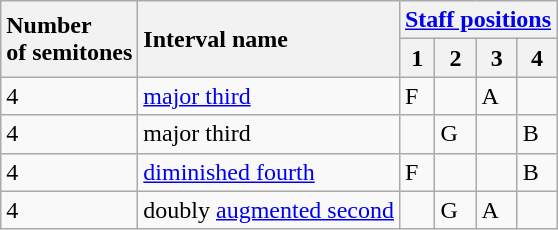<table class="wikitable">
<tr>
<th rowspan="2" ; style="text-align: left">Number<br>of semitones</th>
<th rowspan="2" ; style="text-align: left">Interval name</th>
<th colspan="4"><a href='#'>Staff positions</a></th>
</tr>
<tr>
<th>1</th>
<th>2</th>
<th>3</th>
<th>4</th>
</tr>
<tr>
<td>4</td>
<td><a href='#'>major third</a></td>
<td>F</td>
<td> </td>
<td>A</td>
<td> </td>
</tr>
<tr>
<td>4</td>
<td>major third</td>
<td> </td>
<td>G</td>
<td> </td>
<td>B</td>
</tr>
<tr>
<td>4</td>
<td><a href='#'>diminished fourth</a></td>
<td>F</td>
<td> </td>
<td> </td>
<td>B</td>
</tr>
<tr>
<td>4</td>
<td>doubly <a href='#'>augmented second</a></td>
<td> </td>
<td>G</td>
<td>A</td>
<td> </td>
</tr>
</table>
